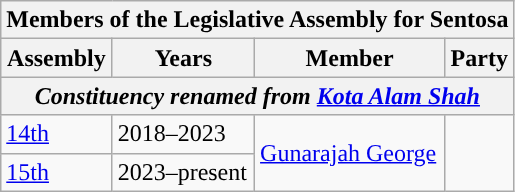<table class="wikitable">
<tr>
<th colspan="4">Members of the Legislative Assembly for Sentosa</th>
</tr>
<tr>
<th>Assembly</th>
<th>Years</th>
<th>Member</th>
<th>Party</th>
</tr>
<tr>
<th colspan="4" align="center"><em>Constituency renamed from <a href='#'>Kota Alam Shah</a></em></th>
</tr>
<tr>
<td><a href='#'>14th</a></td>
<td>2018–2023</td>
<td rowspan="2"><a href='#'>Gunarajah George</a></td>
<td rowspan="2"></td>
</tr>
<tr>
<td><a href='#'>15th</a></td>
<td>2023–present</td>
</tr>
</table>
